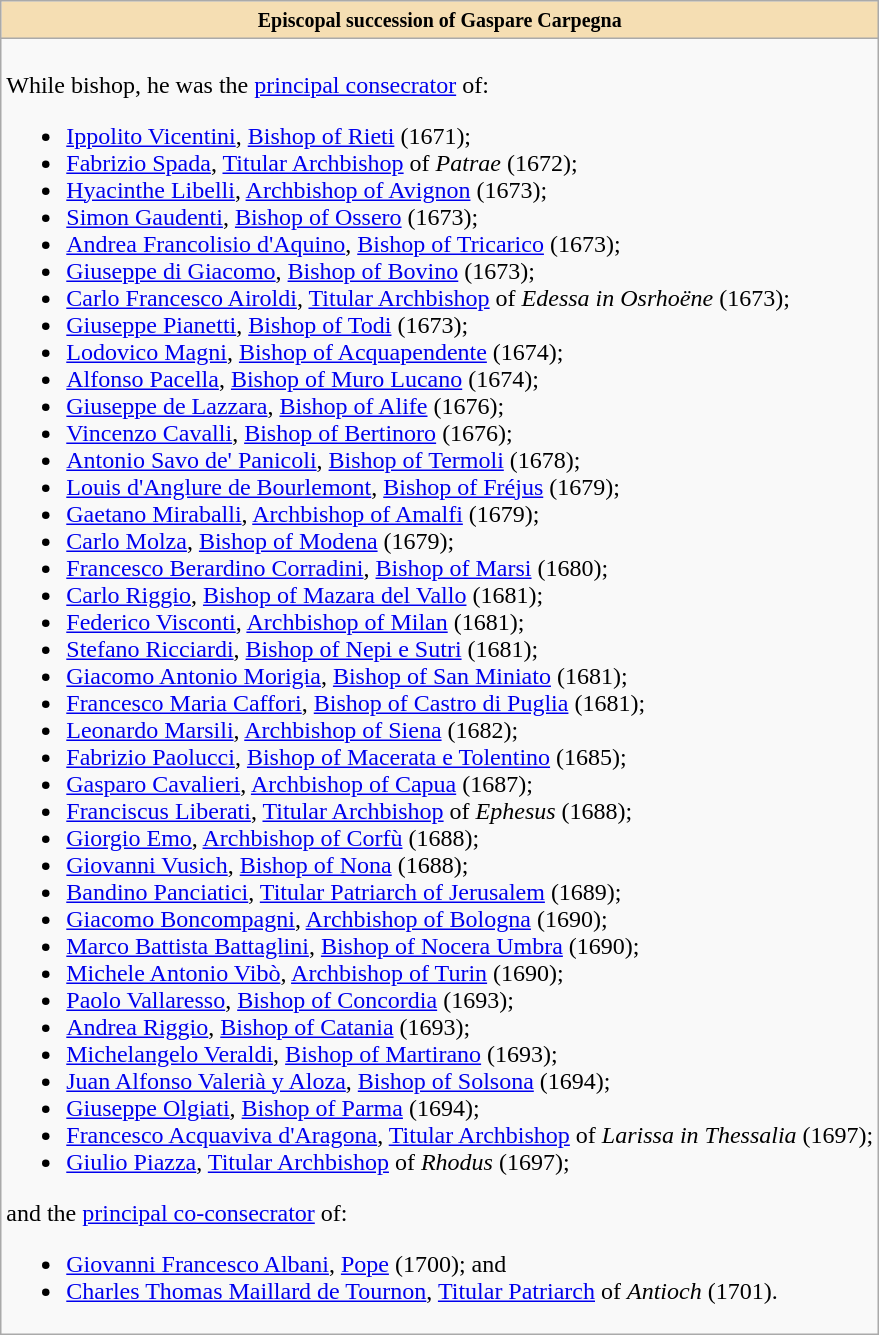<table role="presentation" class="wikitable mw-collapsible mw-collapsed"|>
<tr>
<th style="background:#F5DEB3"><small>Episcopal succession of Gaspare Carpegna</small></th>
</tr>
<tr>
<td><br>While bishop, he was the <a href='#'>principal consecrator</a> of:<ul><li><a href='#'>Ippolito Vicentini</a>, <a href='#'>Bishop of Rieti</a> (1671);</li><li><a href='#'>Fabrizio Spada</a>, <a href='#'>Titular Archbishop</a> of <em>Patrae</em> (1672);</li><li><a href='#'>Hyacinthe Libelli</a>, <a href='#'>Archbishop of Avignon</a> (1673);</li><li><a href='#'>Simon Gaudenti</a>, <a href='#'>Bishop of Ossero</a> (1673);</li><li><a href='#'>Andrea Francolisio d'Aquino</a>, <a href='#'>Bishop of Tricarico</a> (1673);</li><li><a href='#'>Giuseppe di Giacomo</a>, <a href='#'>Bishop of Bovino</a> (1673);</li><li><a href='#'>Carlo Francesco Airoldi</a>, <a href='#'>Titular Archbishop</a> of <em>Edessa in Osrhoëne</em> (1673);</li><li><a href='#'>Giuseppe Pianetti</a>, <a href='#'>Bishop of Todi</a> (1673);</li><li><a href='#'>Lodovico Magni</a>, <a href='#'>Bishop of Acquapendente</a> (1674);</li><li><a href='#'>Alfonso Pacella</a>, <a href='#'>Bishop of Muro Lucano</a> (1674);</li><li><a href='#'>Giuseppe de Lazzara</a>, <a href='#'>Bishop of Alife</a> (1676);</li><li><a href='#'>Vincenzo Cavalli</a>, <a href='#'>Bishop of Bertinoro</a> (1676);</li><li><a href='#'>Antonio Savo de' Panicoli</a>, <a href='#'>Bishop of Termoli</a> (1678);</li><li><a href='#'>Louis d'Anglure de Bourlemont</a>, <a href='#'>Bishop of Fréjus</a> (1679);</li><li><a href='#'>Gaetano Miraballi</a>, <a href='#'>Archbishop of Amalfi</a> (1679);</li><li><a href='#'>Carlo Molza</a>, <a href='#'>Bishop of Modena</a> (1679);</li><li><a href='#'>Francesco Berardino Corradini</a>, <a href='#'>Bishop of Marsi</a> (1680);</li><li><a href='#'>Carlo Riggio</a>, <a href='#'>Bishop of Mazara del Vallo</a> (1681);</li><li><a href='#'>Federico Visconti</a>, <a href='#'>Archbishop of Milan</a> (1681);</li><li><a href='#'>Stefano Ricciardi</a>, <a href='#'>Bishop of Nepi e Sutri</a> (1681);</li><li><a href='#'>Giacomo Antonio Morigia</a>, <a href='#'>Bishop of San Miniato</a> (1681);</li><li><a href='#'>Francesco Maria Caffori</a>, <a href='#'>Bishop of Castro di Puglia</a> (1681);</li><li><a href='#'>Leonardo Marsili</a>, <a href='#'>Archbishop of Siena</a> (1682);</li><li><a href='#'>Fabrizio Paolucci</a>, <a href='#'>Bishop of Macerata e Tolentino</a> (1685);</li><li><a href='#'>Gasparo Cavalieri</a>, <a href='#'>Archbishop of Capua</a> (1687);</li><li><a href='#'>Franciscus Liberati</a>, <a href='#'>Titular Archbishop</a> of <em>Ephesus</em> (1688);</li><li><a href='#'>Giorgio Emo</a>, <a href='#'>Archbishop of Corfù</a> (1688);</li><li><a href='#'>Giovanni Vusich</a>, <a href='#'>Bishop of Nona</a> (1688);</li><li><a href='#'>Bandino Panciatici</a>, <a href='#'>Titular Patriarch of Jerusalem</a> (1689);</li><li><a href='#'>Giacomo Boncompagni</a>, <a href='#'>Archbishop of Bologna</a> (1690);</li><li><a href='#'>Marco Battista Battaglini</a>, <a href='#'>Bishop of Nocera Umbra</a> (1690);</li><li><a href='#'>Michele Antonio Vibò</a>, <a href='#'>Archbishop of Turin</a> (1690);</li><li><a href='#'>Paolo Vallaresso</a>, <a href='#'>Bishop of Concordia</a> (1693);</li><li><a href='#'>Andrea Riggio</a>, <a href='#'>Bishop of Catania</a> (1693);</li><li><a href='#'>Michelangelo Veraldi</a>, <a href='#'>Bishop of Martirano</a> (1693);</li><li><a href='#'>Juan Alfonso Valerià y Aloza</a>, <a href='#'>Bishop of Solsona</a> (1694);</li><li><a href='#'>Giuseppe Olgiati</a>, <a href='#'>Bishop of Parma</a> (1694);</li><li><a href='#'>Francesco Acquaviva d'Aragona</a>, <a href='#'>Titular Archbishop</a> of <em>Larissa in Thessalia</em> (1697);</li><li><a href='#'>Giulio Piazza</a>, <a href='#'>Titular Archbishop</a> of <em>Rhodus</em> (1697);</li></ul>and the <a href='#'>principal co-consecrator</a> of:<ul><li><a href='#'>Giovanni Francesco Albani</a>, <a href='#'>Pope</a> (1700); and</li><li><a href='#'>Charles Thomas Maillard de Tournon</a>, <a href='#'>Titular Patriarch</a> of <em>Antioch</em> (1701).</li></ul></td>
</tr>
</table>
